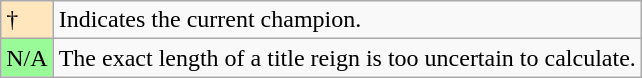<table class="wikitable">
<tr>
<td style="background-color:#ffe6bd">†</td>
<td>Indicates the current champion.</td>
</tr>
<tr>
<td style="background-color:#98FB98">N/A</td>
<td>The exact length of a title reign is too uncertain to calculate.</td>
</tr>
</table>
